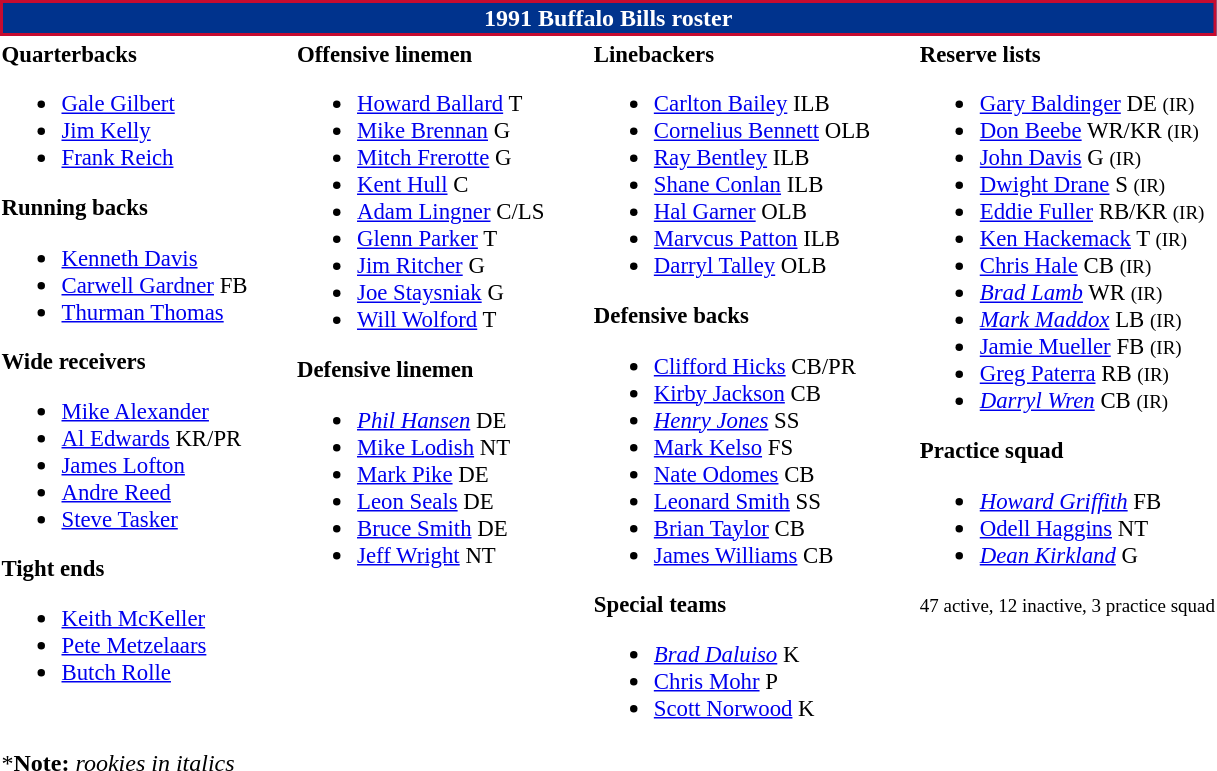<table class="toccolours" style="text-align: left;">
<tr>
<th colspan="7" style="background-color: #00338D; color: #FFFFFF; border:2px solid #C60C30; text-align: center;">1991 Buffalo Bills roster</th>
</tr>
<tr>
<td style="font-size: 95%;" valign="top"><strong>Quarterbacks</strong><br><ul><li> <a href='#'>Gale Gilbert</a></li><li> <a href='#'>Jim Kelly</a></li><li> <a href='#'>Frank Reich</a></li></ul><strong>Running backs</strong><ul><li> <a href='#'>Kenneth Davis</a></li><li> <a href='#'>Carwell Gardner</a> FB</li><li> <a href='#'>Thurman Thomas</a></li></ul><strong>Wide receivers</strong><ul><li> <a href='#'>Mike Alexander</a></li><li> <a href='#'>Al Edwards</a> KR/PR</li><li> <a href='#'>James Lofton</a></li><li> <a href='#'>Andre Reed</a></li><li> <a href='#'>Steve Tasker</a></li></ul><strong>Tight ends</strong><ul><li> <a href='#'>Keith McKeller</a></li><li> <a href='#'>Pete Metzelaars</a></li><li> <a href='#'>Butch Rolle</a></li></ul></td>
<td style="width: 25px;"></td>
<td style="font-size: 95%;" valign="top"><strong>Offensive linemen</strong><br><ul><li> <a href='#'>Howard Ballard</a> T</li><li> <a href='#'>Mike Brennan</a> G</li><li> <a href='#'>Mitch Frerotte</a> G</li><li> <a href='#'>Kent Hull</a> C</li><li> <a href='#'>Adam Lingner</a> C/LS</li><li> <a href='#'>Glenn Parker</a> T</li><li> <a href='#'>Jim Ritcher</a> G</li><li> <a href='#'>Joe Staysniak</a> G</li><li> <a href='#'>Will Wolford</a> T</li></ul><strong>Defensive linemen</strong><ul><li> <em><a href='#'>Phil Hansen</a></em> DE</li><li> <a href='#'>Mike Lodish</a> NT</li><li> <a href='#'>Mark Pike</a> DE</li><li> <a href='#'>Leon Seals</a> DE</li><li> <a href='#'>Bruce Smith</a> DE</li><li> <a href='#'>Jeff Wright</a> NT</li></ul></td>
<td style="width: 25px;"></td>
<td style="font-size: 95%;" valign="top"><strong>Linebackers</strong><br><ul><li> <a href='#'>Carlton Bailey</a> ILB</li><li> <a href='#'>Cornelius Bennett</a> OLB</li><li> <a href='#'>Ray Bentley</a> ILB</li><li> <a href='#'>Shane Conlan</a> ILB</li><li> <a href='#'>Hal Garner</a> OLB</li><li> <a href='#'>Marvcus Patton</a> ILB</li><li> <a href='#'>Darryl Talley</a> OLB</li></ul><strong>Defensive backs</strong><ul><li> <a href='#'>Clifford Hicks</a> CB/PR</li><li> <a href='#'>Kirby Jackson</a> CB</li><li> <em><a href='#'>Henry Jones</a></em> SS</li><li> <a href='#'>Mark Kelso</a> FS</li><li> <a href='#'>Nate Odomes</a> CB</li><li> <a href='#'>Leonard Smith</a> SS</li><li> <a href='#'>Brian Taylor</a> CB</li><li> <a href='#'>James Williams</a> CB</li></ul><strong>Special teams</strong><ul><li> <em><a href='#'>Brad Daluiso</a></em> K</li><li> <a href='#'>Chris Mohr</a> P</li><li> <a href='#'>Scott Norwood</a> K</li></ul></td>
<td style="width: 25px;"></td>
<td style="font-size: 95%;" valign="top"><strong>Reserve lists</strong><br><ul><li> <a href='#'>Gary Baldinger</a> DE <small>(IR)</small> </li><li> <a href='#'>Don Beebe</a> WR/KR <small>(IR)</small> </li><li> <a href='#'>John Davis</a> G <small>(IR)</small> </li><li> <a href='#'>Dwight Drane</a> S <small>(IR)</small> </li><li> <a href='#'>Eddie Fuller</a> RB/KR <small>(IR)</small> </li><li> <a href='#'>Ken Hackemack</a>  T <small>(IR)</small> </li><li> <a href='#'>Chris Hale</a> CB <small>(IR)</small> </li><li> <em><a href='#'>Brad Lamb</a></em> WR <small>(IR)</small> </li><li> <em><a href='#'>Mark Maddox</a></em> LB <small>(IR)</small> </li><li> <a href='#'>Jamie Mueller</a> FB <small>(IR)</small> </li><li> <a href='#'>Greg Paterra</a> RB <small>(IR)</small> </li><li> <em><a href='#'>Darryl Wren</a></em> CB <small>(IR)</small> </li></ul><strong>Practice squad</strong><ul><li> <em><a href='#'>Howard Griffith</a></em> FB</li><li> <a href='#'>Odell Haggins</a> NT</li><li> <em><a href='#'>Dean Kirkland</a></em> G</li></ul><small>47 active, 12 inactive, 3 practice squad</small></td>
</tr>
<tr>
<td>*<strong>Note:</strong> <em>rookies in italics</em></td>
</tr>
</table>
